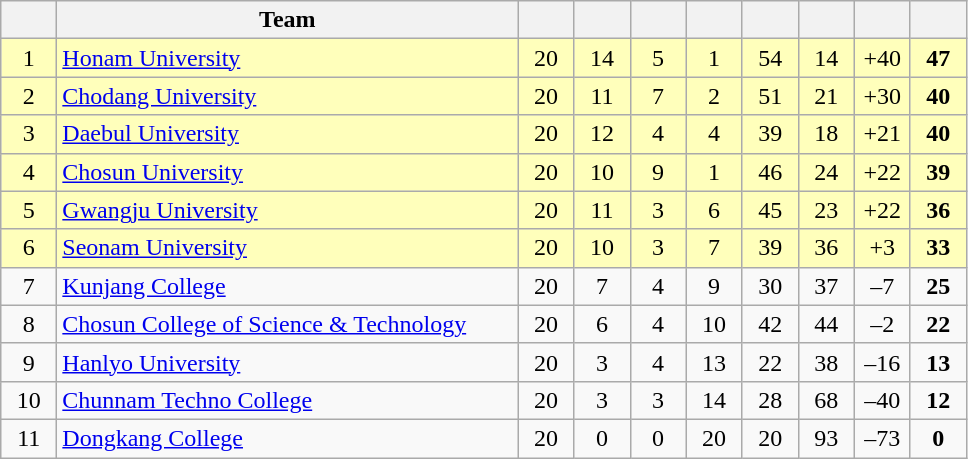<table class="wikitable" style="text-align:center;">
<tr>
<th width=30></th>
<th width=300>Team</th>
<th width=30></th>
<th width=30></th>
<th width=30></th>
<th width=30></th>
<th width=30></th>
<th width=30></th>
<th width=30></th>
<th width=30></th>
</tr>
<tr bgcolor=#ffffbb>
<td>1</td>
<td align=left><a href='#'>Honam University</a></td>
<td>20</td>
<td>14</td>
<td>5</td>
<td>1</td>
<td>54</td>
<td>14</td>
<td>+40</td>
<td><strong>47</strong></td>
</tr>
<tr bgcolor=#ffffbb>
<td>2</td>
<td align=left><a href='#'>Chodang University</a></td>
<td>20</td>
<td>11</td>
<td>7</td>
<td>2</td>
<td>51</td>
<td>21</td>
<td>+30</td>
<td><strong>40</strong></td>
</tr>
<tr bgcolor=#ffffbb>
<td>3</td>
<td align=left><a href='#'>Daebul University</a></td>
<td>20</td>
<td>12</td>
<td>4</td>
<td>4</td>
<td>39</td>
<td>18</td>
<td>+21</td>
<td><strong>40</strong></td>
</tr>
<tr bgcolor=#ffffbb>
<td>4</td>
<td align=left><a href='#'>Chosun University</a></td>
<td>20</td>
<td>10</td>
<td>9</td>
<td>1</td>
<td>46</td>
<td>24</td>
<td>+22</td>
<td><strong>39</strong></td>
</tr>
<tr bgcolor=#ffffbb>
<td>5</td>
<td align=left><a href='#'>Gwangju University</a></td>
<td>20</td>
<td>11</td>
<td>3</td>
<td>6</td>
<td>45</td>
<td>23</td>
<td>+22</td>
<td><strong>36</strong></td>
</tr>
<tr bgcolor=#ffffbb>
<td>6</td>
<td align=left><a href='#'>Seonam University</a></td>
<td>20</td>
<td>10</td>
<td>3</td>
<td>7</td>
<td>39</td>
<td>36</td>
<td>+3</td>
<td><strong>33</strong></td>
</tr>
<tr>
<td>7</td>
<td align=left><a href='#'>Kunjang College</a></td>
<td>20</td>
<td>7</td>
<td>4</td>
<td>9</td>
<td>30</td>
<td>37</td>
<td>–7</td>
<td><strong>25</strong></td>
</tr>
<tr>
<td>8</td>
<td align=left><a href='#'>Chosun College of Science & Technology</a></td>
<td>20</td>
<td>6</td>
<td>4</td>
<td>10</td>
<td>42</td>
<td>44</td>
<td>–2</td>
<td><strong>22</strong></td>
</tr>
<tr>
<td>9</td>
<td align=left><a href='#'>Hanlyo University</a></td>
<td>20</td>
<td>3</td>
<td>4</td>
<td>13</td>
<td>22</td>
<td>38</td>
<td>–16</td>
<td><strong>13</strong></td>
</tr>
<tr>
<td>10</td>
<td align=left><a href='#'>Chunnam Techno College</a></td>
<td>20</td>
<td>3</td>
<td>3</td>
<td>14</td>
<td>28</td>
<td>68</td>
<td>–40</td>
<td><strong>12</strong></td>
</tr>
<tr>
<td>11</td>
<td align=left><a href='#'>Dongkang College</a></td>
<td>20</td>
<td>0</td>
<td>0</td>
<td>20</td>
<td>20</td>
<td>93</td>
<td>–73</td>
<td><strong>0</strong></td>
</tr>
</table>
